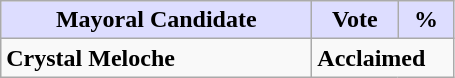<table class="wikitable">
<tr>
<th style="background:#ddf; width:200px;">Mayoral Candidate</th>
<th style="background:#ddf; width:50px;">Vote</th>
<th style="background:#ddf; width:30px;">%</th>
</tr>
<tr>
<td><strong>Crystal Meloche</strong></td>
<td colspan="2"><strong>Acclaimed</strong></td>
</tr>
</table>
